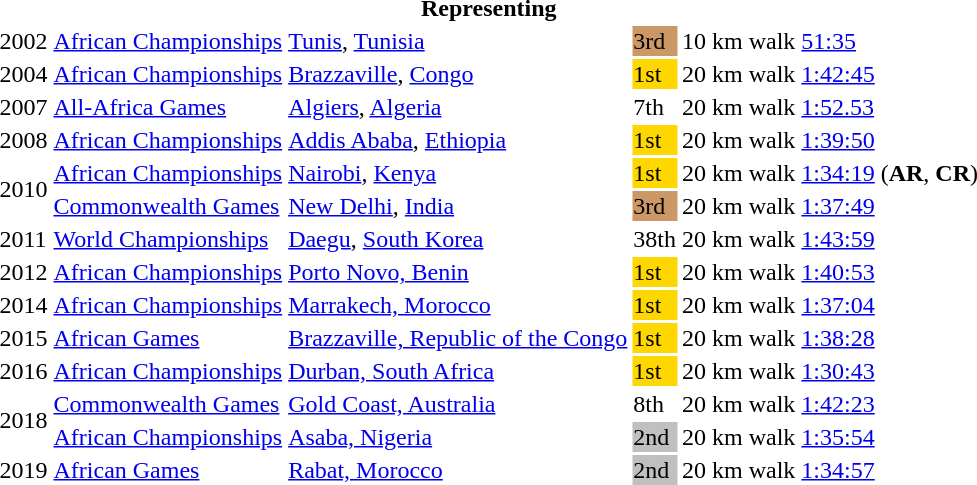<table>
<tr>
<th colspan="6">Representing </th>
</tr>
<tr>
<td>2002</td>
<td><a href='#'>African Championships</a></td>
<td><a href='#'>Tunis</a>, <a href='#'>Tunisia</a></td>
<td bgcolor="cc9966">3rd</td>
<td>10 km walk</td>
<td><a href='#'>51:35</a></td>
</tr>
<tr>
<td>2004</td>
<td><a href='#'>African Championships</a></td>
<td><a href='#'>Brazzaville</a>, <a href='#'>Congo</a></td>
<td bgcolor="gold">1st</td>
<td>20 km walk</td>
<td><a href='#'>1:42:45</a></td>
</tr>
<tr>
<td>2007</td>
<td><a href='#'>All-Africa Games</a></td>
<td><a href='#'>Algiers</a>, <a href='#'>Algeria</a></td>
<td>7th</td>
<td>20 km walk</td>
<td><a href='#'>1:52.53</a></td>
</tr>
<tr>
<td>2008</td>
<td><a href='#'>African Championships</a></td>
<td><a href='#'>Addis Ababa</a>, <a href='#'>Ethiopia</a></td>
<td bgcolor="gold">1st</td>
<td>20 km walk</td>
<td><a href='#'>1:39:50</a></td>
</tr>
<tr>
<td rowspan=2>2010</td>
<td><a href='#'>African Championships</a></td>
<td><a href='#'>Nairobi</a>, <a href='#'>Kenya</a></td>
<td bgcolor="gold">1st</td>
<td>20 km walk</td>
<td><a href='#'>1:34:19</a> (<strong>AR</strong>, <strong>CR</strong>)</td>
</tr>
<tr>
<td><a href='#'>Commonwealth Games</a></td>
<td><a href='#'>New Delhi</a>, <a href='#'>India</a></td>
<td bgcolor="cc9966">3rd</td>
<td>20 km walk</td>
<td><a href='#'>1:37:49</a></td>
</tr>
<tr>
<td>2011</td>
<td><a href='#'>World Championships</a></td>
<td><a href='#'>Daegu</a>, <a href='#'>South Korea</a></td>
<td>38th</td>
<td>20 km walk</td>
<td><a href='#'>1:43:59</a></td>
</tr>
<tr>
<td>2012</td>
<td><a href='#'>African Championships</a></td>
<td><a href='#'>Porto Novo, Benin</a></td>
<td bgcolor="gold">1st</td>
<td>20 km walk</td>
<td><a href='#'>1:40:53</a></td>
</tr>
<tr>
<td>2014</td>
<td><a href='#'>African Championships</a></td>
<td><a href='#'>Marrakech, Morocco</a></td>
<td bgcolor="gold">1st</td>
<td>20 km walk</td>
<td><a href='#'>1:37:04</a></td>
</tr>
<tr>
<td>2015</td>
<td><a href='#'>African Games</a></td>
<td><a href='#'>Brazzaville, Republic of the Congo</a></td>
<td bgcolor="gold">1st</td>
<td>20 km walk</td>
<td><a href='#'>1:38:28</a></td>
</tr>
<tr>
<td>2016</td>
<td><a href='#'>African Championships</a></td>
<td><a href='#'>Durban, South Africa</a></td>
<td bgcolor="gold">1st</td>
<td>20 km walk</td>
<td><a href='#'>1:30:43</a></td>
</tr>
<tr>
<td rowspan=2>2018</td>
<td><a href='#'>Commonwealth Games</a></td>
<td><a href='#'>Gold Coast, Australia</a></td>
<td>8th</td>
<td>20 km walk</td>
<td><a href='#'>1:42:23</a></td>
</tr>
<tr>
<td><a href='#'>African Championships</a></td>
<td><a href='#'>Asaba, Nigeria</a></td>
<td bgcolor=silver>2nd</td>
<td>20 km walk</td>
<td><a href='#'>1:35:54</a></td>
</tr>
<tr>
<td>2019</td>
<td><a href='#'>African Games</a></td>
<td><a href='#'>Rabat, Morocco</a></td>
<td bgcolor=silver>2nd</td>
<td>20 km walk</td>
<td><a href='#'>1:34:57</a></td>
</tr>
</table>
